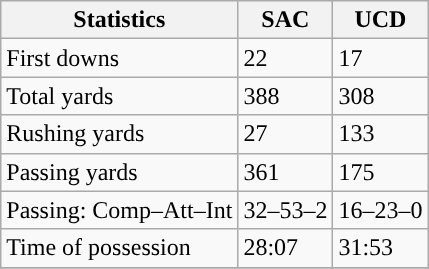<table class="wikitable" style="float: left;">
<tr>
<th>Statistics</th>
<th>SAC</th>
<th>UCD</th>
</tr>
<tr>
<td>First downs</td>
<td>22</td>
<td>17</td>
</tr>
<tr>
<td>Total yards</td>
<td>388</td>
<td>308</td>
</tr>
<tr>
<td>Rushing yards</td>
<td>27</td>
<td>133</td>
</tr>
<tr>
<td>Passing yards</td>
<td>361</td>
<td>175</td>
</tr>
<tr>
<td>Passing: Comp–Att–Int</td>
<td>32–53–2</td>
<td>16–23–0</td>
</tr>
<tr>
<td>Time of possession</td>
<td>28:07</td>
<td>31:53</td>
</tr>
<tr>
</tr>
</table>
